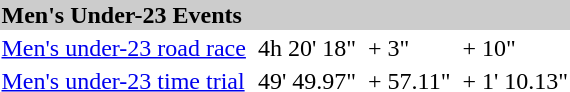<table>
<tr bgcolor="#cccccc">
<td colspan=7><strong>Men's Under-23 Events</strong></td>
</tr>
<tr>
<td><a href='#'>Men's under-23 road race</a><br></td>
<td> </td>
<td>4h 20' 18"</td>
<td></td>
<td>+ 3"</td>
<td></td>
<td>+ 10"</td>
</tr>
<tr>
<td><a href='#'>Men's under-23 time trial</a><br></td>
<td> </td>
<td>49' 49.97"</td>
<td></td>
<td>+ 57.11"</td>
<td></td>
<td>+ 1' 10.13"</td>
</tr>
</table>
